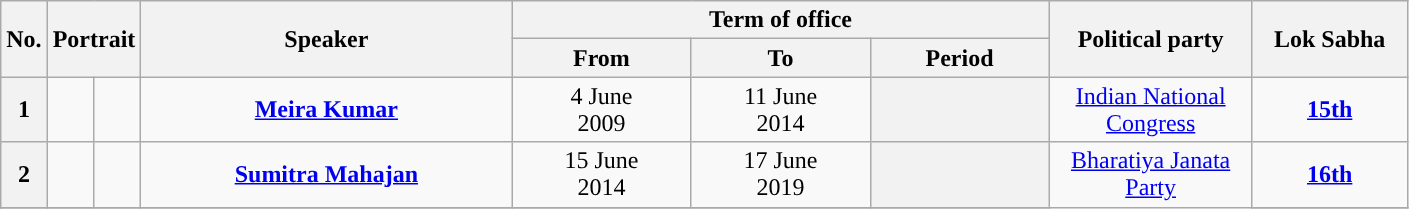<table class="wikitable" style="text-align:center">
<tr>
<th rowspan="2">No.</th>
<th colspan="2" rowspan="2">Portrait</th>
<th rowspan="2" style="width:15em">Speaker<br></th>
<th colspan="3">Term of office</th>
<th rowspan="2" style="width:8em">Political party</th>
<th rowspan="2" style="width:6em">Lok Sabha</th>
</tr>
<tr>
<th style="width:7em">From</th>
<th style="width:7em">To</th>
<th style="width:7em">Period</th>
</tr>
<tr>
<th>1</th>
<td></td>
<td></td>
<td><strong><a href='#'>Meira Kumar</a></strong><br></td>
<td>4 June<br>2009</td>
<td>11 June<br>2014</td>
<th></th>
<td><a href='#'>Indian National Congress</a></td>
<td><a href='#'><strong>15th</strong></a><br></td>
</tr>
<tr>
<th>2</th>
<td></td>
<td></td>
<td><strong><a href='#'>Sumitra Mahajan</a></strong><br></td>
<td>15 June<br>2014</td>
<td>17 June<br>2019</td>
<th></th>
<td rowspan="3"><a href='#'>Bharatiya Janata Party</a></td>
<td><a href='#'><strong>16th</strong></a><br></td>
</tr>
<tr>
</tr>
</table>
